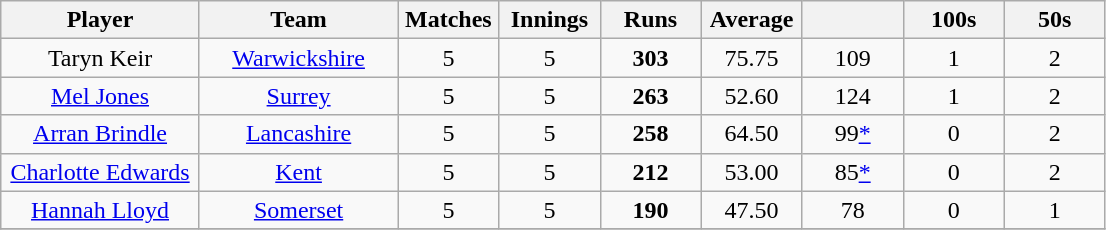<table class="wikitable" style="text-align:center;">
<tr>
<th width=125>Player</th>
<th width=125>Team</th>
<th width=60>Matches</th>
<th width=60>Innings</th>
<th width=60>Runs</th>
<th width=60>Average</th>
<th width=60></th>
<th width=60>100s</th>
<th width=60>50s</th>
</tr>
<tr>
<td>Taryn Keir</td>
<td><a href='#'>Warwickshire</a></td>
<td>5</td>
<td>5</td>
<td><strong>303</strong></td>
<td>75.75</td>
<td>109</td>
<td>1</td>
<td>2</td>
</tr>
<tr>
<td><a href='#'>Mel Jones</a></td>
<td><a href='#'>Surrey</a></td>
<td>5</td>
<td>5</td>
<td><strong>263</strong></td>
<td>52.60</td>
<td>124</td>
<td>1</td>
<td>2</td>
</tr>
<tr>
<td><a href='#'>Arran Brindle</a></td>
<td><a href='#'>Lancashire</a></td>
<td>5</td>
<td>5</td>
<td><strong>258</strong></td>
<td>64.50</td>
<td>99<a href='#'>*</a></td>
<td>0</td>
<td>2</td>
</tr>
<tr>
<td><a href='#'>Charlotte Edwards</a></td>
<td><a href='#'>Kent</a></td>
<td>5</td>
<td>5</td>
<td><strong>212</strong></td>
<td>53.00</td>
<td>85<a href='#'>*</a></td>
<td>0</td>
<td>2</td>
</tr>
<tr>
<td><a href='#'>Hannah Lloyd</a></td>
<td><a href='#'>Somerset</a></td>
<td>5</td>
<td>5</td>
<td><strong>190</strong></td>
<td>47.50</td>
<td>78</td>
<td>0</td>
<td>1</td>
</tr>
<tr>
</tr>
</table>
